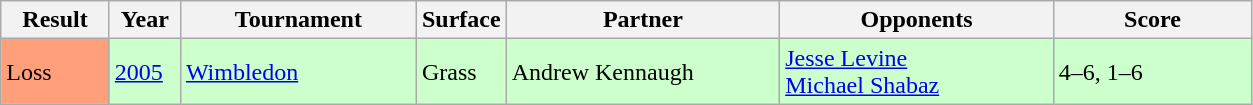<table class="sortable wikitable">
<tr>
<th style="width:65px;">Result</th>
<th style="width:40px;">Year</th>
<th style="width:150px;">Tournament</th>
<th style="width:50px;">Surface</th>
<th style="width:175px;">Partner</th>
<th style="width:175px;">Opponents</th>
<th style="width:125px;" class="unsortable">Score</th>
</tr>
<tr style="background:#ccffcc;">
<td style="background:#ffa07a;">Loss</td>
<td><a href='#'>2005</a></td>
<td><a href='#'>Wimbledon</a></td>
<td>Grass</td>
<td> Andrew Kennaugh</td>
<td> <a href='#'>Jesse Levine</a> <br>  <a href='#'>Michael Shabaz</a></td>
<td>4–6, 1–6</td>
</tr>
</table>
